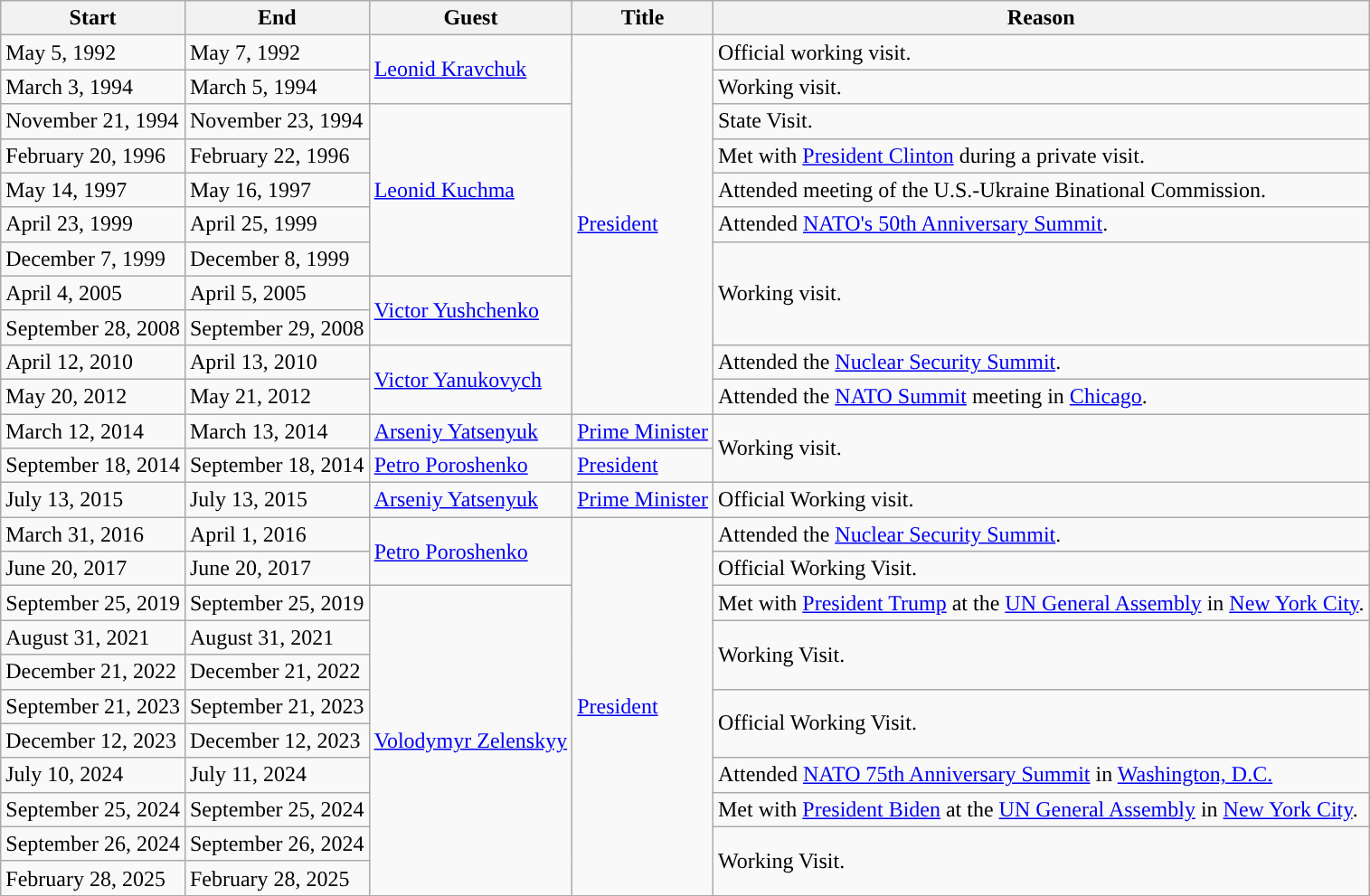<table class="wikitable sortable">
<tr>
<th>Start</th>
<th>End</th>
<th>Guest</th>
<th>Title</th>
<th>Reason</th>
</tr>
<tr>
<td>May 5, 1992</td>
<td>May 7, 1992</td>
<td rowspan=2><a href='#'>Leonid Kravchuk</a></td>
<td rowspan=11><a href='#'>President</a></td>
<td>Official working visit.</td>
</tr>
<tr>
<td>March 3, 1994</td>
<td>March 5, 1994</td>
<td>Working visit.</td>
</tr>
<tr>
<td>November 21, 1994</td>
<td>November 23, 1994</td>
<td rowspan=5><a href='#'>Leonid Kuchma</a></td>
<td>State Visit.</td>
</tr>
<tr>
<td>February 20, 1996</td>
<td>February 22, 1996</td>
<td>Met with <a href='#'>President Clinton</a> during a private visit.</td>
</tr>
<tr>
<td>May 14, 1997</td>
<td>May 16, 1997</td>
<td>Attended meeting of the U.S.-Ukraine Binational Commission.</td>
</tr>
<tr>
<td>April 23, 1999</td>
<td>April 25, 1999</td>
<td>Attended <a href='#'>NATO's 50th Anniversary Summit</a>.</td>
</tr>
<tr>
<td>December 7, 1999</td>
<td>December 8, 1999</td>
<td rowspan=3>Working visit.</td>
</tr>
<tr>
<td>April 4, 2005</td>
<td>April 5, 2005</td>
<td rowspan=2><a href='#'>Victor Yushchenko</a></td>
</tr>
<tr>
<td>September 28, 2008</td>
<td>September 29, 2008</td>
</tr>
<tr>
<td>April 12, 2010</td>
<td>April 13, 2010</td>
<td rowspan=2><a href='#'>Victor Yanukovych</a></td>
<td>Attended the <a href='#'>Nuclear Security Summit</a>.</td>
</tr>
<tr>
<td>May 20, 2012</td>
<td>May 21, 2012</td>
<td>Attended the <a href='#'>NATO Summit</a> meeting in <a href='#'>Chicago</a>.</td>
</tr>
<tr>
<td>March 12, 2014</td>
<td>March 13, 2014</td>
<td><a href='#'>Arseniy Yatsenyuk</a></td>
<td><a href='#'>Prime Minister</a></td>
<td rowspan=2>Working visit.</td>
</tr>
<tr>
<td>September 18, 2014</td>
<td>September 18, 2014</td>
<td><a href='#'>Petro Poroshenko</a></td>
<td><a href='#'>President</a></td>
</tr>
<tr>
<td>July 13, 2015</td>
<td>July 13, 2015</td>
<td><a href='#'>Arseniy Yatsenyuk</a></td>
<td><a href='#'>Prime Minister</a></td>
<td>Official Working visit.</td>
</tr>
<tr>
<td>March 31, 2016</td>
<td>April 1, 2016</td>
<td rowspan=2><a href='#'>Petro Poroshenko</a></td>
<td rowspan=12><a href='#'>President</a></td>
<td>Attended the <a href='#'>Nuclear Security Summit</a>.</td>
</tr>
<tr>
<td>June 20, 2017</td>
<td>June 20, 2017</td>
<td>Official Working Visit.</td>
</tr>
<tr>
<td>September 25, 2019</td>
<td>September 25, 2019</td>
<td rowspan=10><a href='#'>Volodymyr Zelenskyy</a></td>
<td>Met with <a href='#'>President Trump</a> at the <a href='#'>UN General Assembly</a> in <a href='#'>New York City</a>.</td>
</tr>
<tr>
<td>August 31, 2021</td>
<td>August 31, 2021</td>
<td rowspan=2>Working Visit.</td>
</tr>
<tr>
<td>December 21, 2022</td>
<td>December 21, 2022</td>
</tr>
<tr>
<td>September 21, 2023</td>
<td>September 21, 2023</td>
<td rowspan=2>Official Working Visit.</td>
</tr>
<tr>
<td>December 12, 2023</td>
<td>December 12, 2023</td>
</tr>
<tr>
<td>July 10, 2024</td>
<td>July 11, 2024</td>
<td>Attended <a href='#'>NATO 75th Anniversary Summit</a> in <a href='#'>Washington, D.C.</a></td>
</tr>
<tr>
<td>September 25, 2024</td>
<td>September 25, 2024</td>
<td>Met with <a href='#'>President Biden</a> at the <a href='#'>UN General Assembly</a> in <a href='#'>New York City</a>.</td>
</tr>
<tr>
<td>September 26, 2024</td>
<td>September 26, 2024</td>
<td rowspan=2>Working Visit.</td>
</tr>
<tr>
<td>February 28, 2025</td>
<td>February 28, 2025</td>
</tr>
</table>
